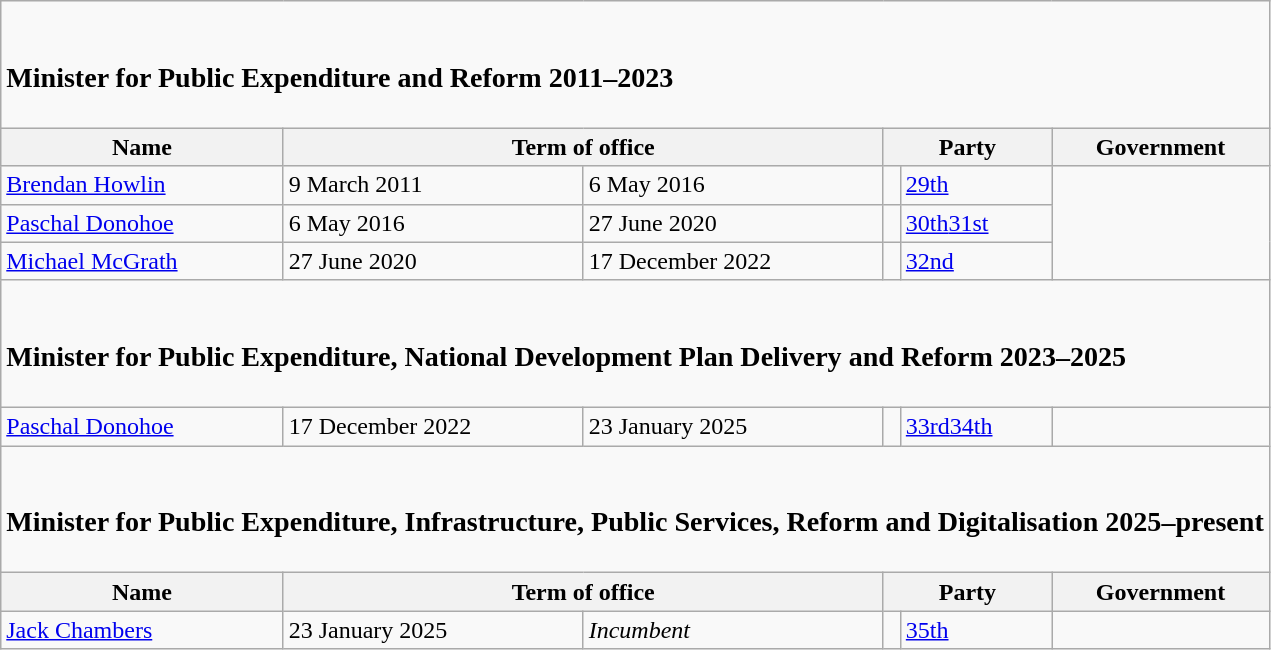<table class="wikitable">
<tr>
<td colspan="7"><br><h3>Minister for Public Expenditure and Reform 2011–2023</h3></td>
</tr>
<tr>
<th>Name</th>
<th colspan="2">Term of office</th>
<th colspan="2">Party</th>
<th>Government</th>
</tr>
<tr>
<td><a href='#'>Brendan Howlin</a></td>
<td>9 March 2011</td>
<td>6 May 2016</td>
<td></td>
<td><a href='#'>29th</a></td>
</tr>
<tr>
<td><a href='#'>Paschal Donohoe</a></td>
<td>6 May 2016</td>
<td>27 June 2020</td>
<td></td>
<td><a href='#'>30th</a><a href='#'>31st</a></td>
</tr>
<tr>
<td><a href='#'>Michael McGrath</a></td>
<td>27 June 2020</td>
<td>17 December 2022</td>
<td></td>
<td><a href='#'>32nd</a></td>
</tr>
<tr>
<td colspan="7"><br><h3>Minister for Public Expenditure, National Development Plan Delivery and Reform 2023–2025</h3></td>
</tr>
<tr>
<td><a href='#'>Paschal Donohoe</a></td>
<td>17 December 2022</td>
<td>23 January 2025</td>
<td></td>
<td><a href='#'>33rd</a><a href='#'>34th</a></td>
</tr>
<tr>
<td colspan="7"><br><h3>Minister for Public Expenditure, Infrastructure, Public Services, Reform and Digitalisation 2025–present</h3></td>
</tr>
<tr>
<th>Name</th>
<th colspan="2">Term of office</th>
<th colspan="2">Party</th>
<th>Government</th>
</tr>
<tr>
<td><a href='#'>Jack Chambers</a></td>
<td>23 January 2025</td>
<td><em>Incumbent</em></td>
<td></td>
<td><a href='#'>35th</a></td>
</tr>
</table>
